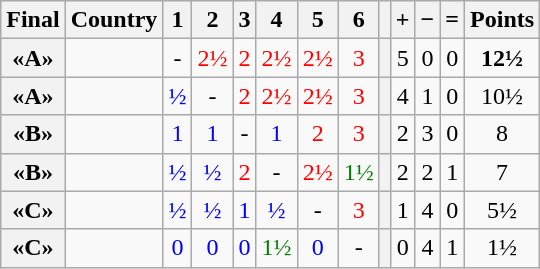<table class="wikitable" style="text-align:center">
<tr>
<th>Final</th>
<th>Country</th>
<th>1</th>
<th>2</th>
<th>3</th>
<th>4</th>
<th>5</th>
<th>6</th>
<th></th>
<th>+</th>
<th>−</th>
<th>=</th>
<th>Points</th>
</tr>
<tr>
<th>«A»</th>
<td style="text-align: left"></td>
<td>-</td>
<td style="color:red;">2½</td>
<td style="color:red;">2</td>
<td style="color:red;">2½</td>
<td style="color:red;">2½</td>
<td style="color:red;">3</td>
<th></th>
<td>5</td>
<td>0</td>
<td>0</td>
<td><strong>12½</strong></td>
</tr>
<tr>
<th>«A»</th>
<td style="text-align: left"></td>
<td style="color:blue;">½</td>
<td>-</td>
<td style="color:red;">2</td>
<td style="color:red;">2½</td>
<td style="color:red;">2½</td>
<td style="color:red;">3</td>
<th></th>
<td>4</td>
<td>1</td>
<td>0</td>
<td>10½</td>
</tr>
<tr>
<th>«B»</th>
<td style="text-align: left"></td>
<td style="color:blue;">1</td>
<td style="color:blue;">1</td>
<td>-</td>
<td style="color:blue;">1</td>
<td style="color:red;">2</td>
<td style="color:red;">3</td>
<th></th>
<td>2</td>
<td>3</td>
<td>0</td>
<td>8</td>
</tr>
<tr>
<th>«B»</th>
<td style="text-align: left"></td>
<td style="color:blue;">½</td>
<td style="color:blue;">½</td>
<td style="color:red;">2</td>
<td>-</td>
<td style="color:red;">2½</td>
<td style="color:green;">1½</td>
<th></th>
<td>2</td>
<td>2</td>
<td>1</td>
<td>7</td>
</tr>
<tr>
<th>«C»</th>
<td style="text-align: left"></td>
<td style="color:blue;">½</td>
<td style="color:blue;">½</td>
<td style="color:blue;">1</td>
<td style="color:blue;">½</td>
<td>-</td>
<td style="color:red;">3</td>
<th></th>
<td>1</td>
<td>4</td>
<td>0</td>
<td>5½</td>
</tr>
<tr>
<th>«C»</th>
<td style="text-align: left"></td>
<td style="color:blue;">0</td>
<td style="color:blue;">0</td>
<td style="color:blue;">0</td>
<td style="color:green;">1½</td>
<td style="color:blue;">0</td>
<td>-</td>
<th></th>
<td>0</td>
<td>4</td>
<td>1</td>
<td>1½</td>
</tr>
</table>
